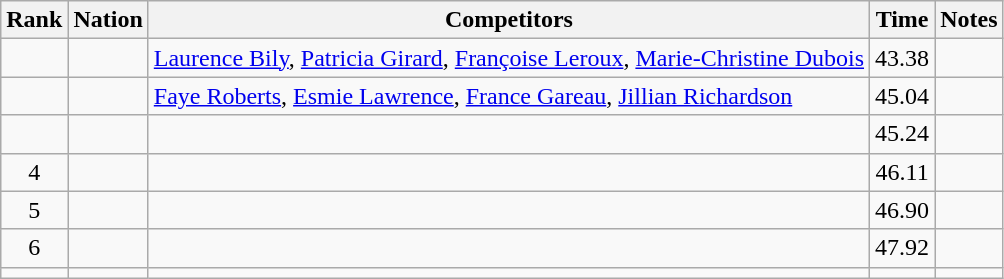<table class="wikitable sortable" style="text-align:center">
<tr>
<th>Rank</th>
<th>Nation</th>
<th>Competitors</th>
<th>Time</th>
<th>Notes</th>
</tr>
<tr>
<td></td>
<td align=left></td>
<td align=left><a href='#'>Laurence Bily</a>, <a href='#'>Patricia Girard</a>, <a href='#'>Françoise Leroux</a>, <a href='#'>Marie-Christine Dubois</a></td>
<td>43.38</td>
<td></td>
</tr>
<tr>
<td></td>
<td align=left></td>
<td align=left><a href='#'>Faye Roberts</a>, <a href='#'>Esmie Lawrence</a>, <a href='#'>France Gareau</a>, <a href='#'>Jillian Richardson</a></td>
<td>45.04</td>
<td></td>
</tr>
<tr>
<td></td>
<td align=left></td>
<td align=left></td>
<td>45.24</td>
<td></td>
</tr>
<tr>
<td>4</td>
<td align=left></td>
<td align=left></td>
<td>46.11</td>
<td></td>
</tr>
<tr>
<td>5</td>
<td align=left></td>
<td align=left></td>
<td>46.90</td>
<td></td>
</tr>
<tr>
<td>6</td>
<td align=left></td>
<td align=left></td>
<td>47.92</td>
<td></td>
</tr>
<tr>
<td></td>
<td align=left></td>
<td align=left></td>
<td></td>
<td></td>
</tr>
</table>
